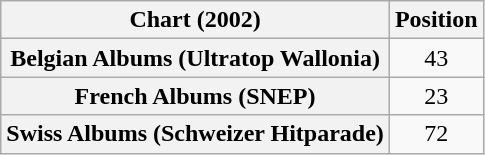<table class="wikitable sortable plainrowheaders" style="text-align:center">
<tr>
<th scope="col">Chart (2002)</th>
<th scope="col">Position</th>
</tr>
<tr>
<th scope="row">Belgian Albums (Ultratop Wallonia)</th>
<td>43</td>
</tr>
<tr>
<th scope="row">French Albums (SNEP)</th>
<td>23</td>
</tr>
<tr>
<th scope="row">Swiss Albums (Schweizer Hitparade)</th>
<td>72</td>
</tr>
</table>
